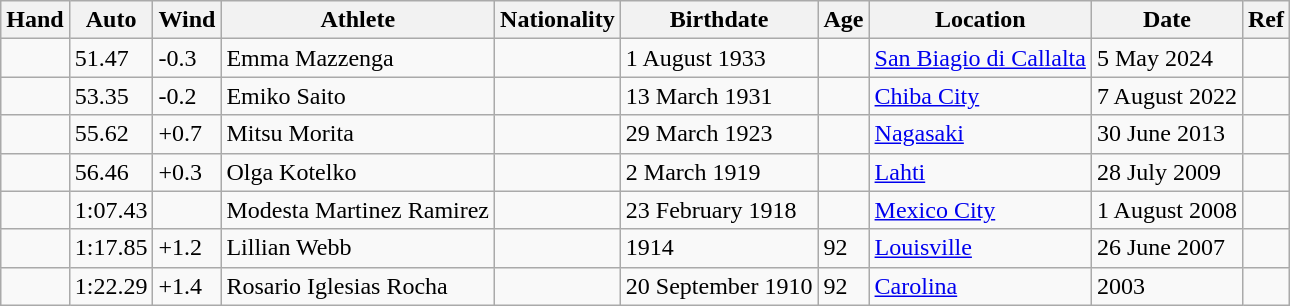<table class="wikitable">
<tr>
<th>Hand</th>
<th>Auto</th>
<th>Wind</th>
<th>Athlete</th>
<th>Nationality</th>
<th>Birthdate</th>
<th>Age</th>
<th>Location</th>
<th>Date</th>
<th>Ref</th>
</tr>
<tr>
<td></td>
<td>51.47</td>
<td>-0.3</td>
<td>Emma Mazzenga</td>
<td></td>
<td>1 August 1933</td>
<td></td>
<td><a href='#'>San Biagio di Callalta</a></td>
<td>5 May 2024</td>
<td></td>
</tr>
<tr>
<td></td>
<td>53.35</td>
<td>-0.2</td>
<td>Emiko Saito</td>
<td></td>
<td>13 March 1931</td>
<td></td>
<td><a href='#'>Chiba City</a></td>
<td>7 August 2022</td>
<td></td>
</tr>
<tr>
<td></td>
<td>55.62</td>
<td>+0.7</td>
<td>Mitsu Morita</td>
<td></td>
<td>29 March 1923</td>
<td></td>
<td><a href='#'>Nagasaki</a></td>
<td>30 June 2013</td>
<td></td>
</tr>
<tr>
<td></td>
<td>56.46</td>
<td>+0.3</td>
<td>Olga Kotelko</td>
<td></td>
<td>2 March 1919</td>
<td></td>
<td><a href='#'>Lahti</a></td>
<td>28 July 2009</td>
<td></td>
</tr>
<tr>
<td></td>
<td>1:07.43</td>
<td></td>
<td>Modesta Martinez Ramirez</td>
<td></td>
<td>23 February 1918</td>
<td></td>
<td><a href='#'>Mexico City</a></td>
<td>1 August 2008</td>
<td></td>
</tr>
<tr>
<td></td>
<td>1:17.85</td>
<td>+1.2</td>
<td>Lillian Webb</td>
<td></td>
<td>1914</td>
<td>92</td>
<td><a href='#'>Louisville</a></td>
<td>26 June 2007</td>
<td></td>
</tr>
<tr>
<td></td>
<td>1:22.29</td>
<td>+1.4</td>
<td>Rosario Iglesias Rocha</td>
<td></td>
<td>20 September 1910</td>
<td>92</td>
<td><a href='#'>Carolina</a></td>
<td>2003</td>
<td></td>
</tr>
</table>
